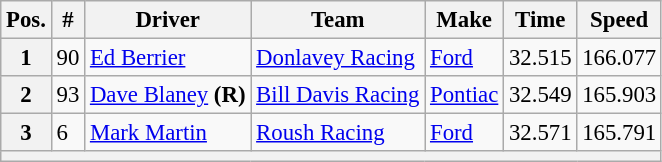<table class="wikitable" style="font-size:95%">
<tr>
<th>Pos.</th>
<th>#</th>
<th>Driver</th>
<th>Team</th>
<th>Make</th>
<th>Time</th>
<th>Speed</th>
</tr>
<tr>
<th>1</th>
<td>90</td>
<td><a href='#'>Ed Berrier</a></td>
<td><a href='#'>Donlavey Racing</a></td>
<td><a href='#'>Ford</a></td>
<td>32.515</td>
<td>166.077</td>
</tr>
<tr>
<th>2</th>
<td>93</td>
<td><a href='#'>Dave Blaney</a> <strong>(R)</strong></td>
<td><a href='#'>Bill Davis Racing</a></td>
<td><a href='#'>Pontiac</a></td>
<td>32.549</td>
<td>165.903</td>
</tr>
<tr>
<th>3</th>
<td>6</td>
<td><a href='#'>Mark Martin</a></td>
<td><a href='#'>Roush Racing</a></td>
<td><a href='#'>Ford</a></td>
<td>32.571</td>
<td>165.791</td>
</tr>
<tr>
<th colspan="7"></th>
</tr>
</table>
